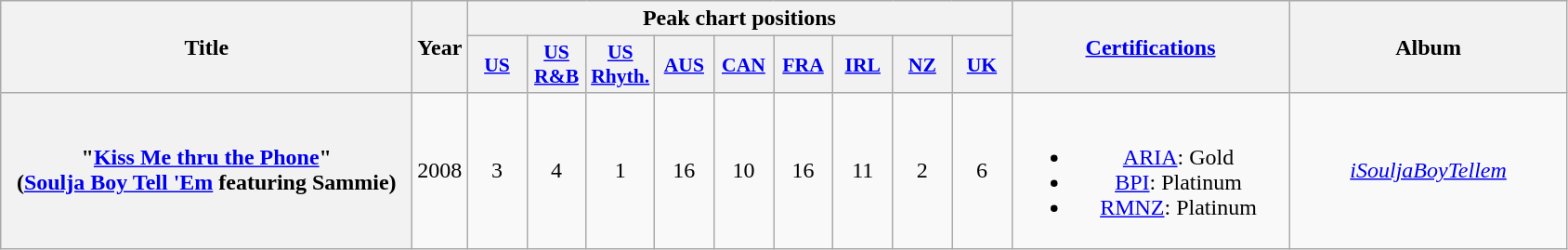<table class="wikitable plainrowheaders" style="text-align:center;">
<tr>
<th scope="col" rowspan="2" style="width:18em;">Title</th>
<th scope="col" rowspan="2" style="width:1em;">Year</th>
<th scope="col" colspan="9">Peak chart positions</th>
<th scope="col" rowspan="2" style="width:12em;"><a href='#'>Certifications</a></th>
<th scope="col" rowspan="2" style="width:12em;">Album</th>
</tr>
<tr>
<th scope="col" style="width:2.5em;font-size:90%;"><a href='#'>US</a><br></th>
<th scope="col" style="width:2.5em;font-size:90%;"><a href='#'>US<br>R&B</a><br></th>
<th scope="col" style="width:2.5em;font-size:90%;"><a href='#'>US<br>Rhyth.</a><br></th>
<th scope="col" style="width:2.5em;font-size:90%;"><a href='#'>AUS</a><br></th>
<th scope="col" style="width:2.5em;font-size:90%;"><a href='#'>CAN</a><br></th>
<th scope="col" style="width:2.5em;font-size:90%;"><a href='#'>FRA</a><br></th>
<th scope="col" style="width:2.5em;font-size:90%;"><a href='#'>IRL</a><br></th>
<th scope="col" style="width:2.5em;font-size:90%;"><a href='#'>NZ</a><br></th>
<th scope="col" style="width:2.5em;font-size:90%;"><a href='#'>UK</a><br></th>
</tr>
<tr>
<th scope="row">"<a href='#'>Kiss Me thru the Phone</a>"<br><span>(<a href='#'>Soulja Boy Tell 'Em</a> featuring Sammie)</span></th>
<td>2008</td>
<td>3</td>
<td>4</td>
<td>1</td>
<td>16</td>
<td>10</td>
<td>16</td>
<td>11</td>
<td>2</td>
<td>6</td>
<td><br><ul><li><a href='#'>ARIA</a>: Gold</li><li><a href='#'>BPI</a>: Platinum</li><li><a href='#'>RMNZ</a>: Platinum</li></ul></td>
<td><em><a href='#'>iSouljaBoyTellem</a></em></td>
</tr>
</table>
